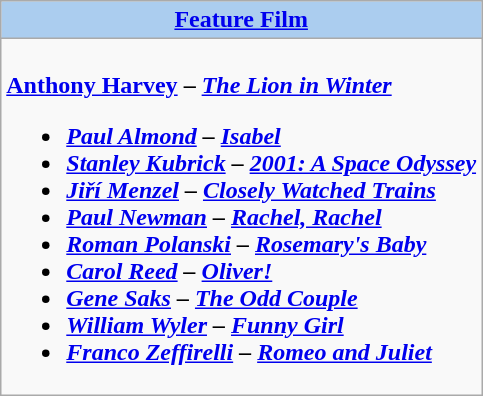<table class=wikitable style="width="100%">
<tr>
<th colspan="2" style="background:#abcdef;"><a href='#'>Feature Film</a></th>
</tr>
<tr>
<td colspan="2" style="vertical-align:top;"><br><strong><a href='#'>Anthony Harvey</a> – <em><a href='#'>The Lion in Winter</a><strong><em><ul><li><a href='#'>Paul Almond</a> – </em><a href='#'>Isabel</a><em></li><li><a href='#'>Stanley Kubrick</a> – </em><a href='#'>2001: A Space Odyssey</a><em></li><li><a href='#'>Jiří Menzel</a> – </em><a href='#'>Closely Watched Trains</a><em></li><li><a href='#'>Paul Newman</a> – </em><a href='#'>Rachel, Rachel</a><em></li><li><a href='#'>Roman Polanski</a> – </em><a href='#'>Rosemary's Baby</a><em></li><li><a href='#'>Carol Reed</a> – </em><a href='#'>Oliver!</a><em></li><li><a href='#'>Gene Saks</a> – </em><a href='#'>The Odd Couple</a><em></li><li><a href='#'>William Wyler</a> – </em><a href='#'>Funny Girl</a><em></li><li><a href='#'>Franco Zeffirelli</a> – </em><a href='#'>Romeo and Juliet</a><em></li></ul></td>
</tr>
</table>
